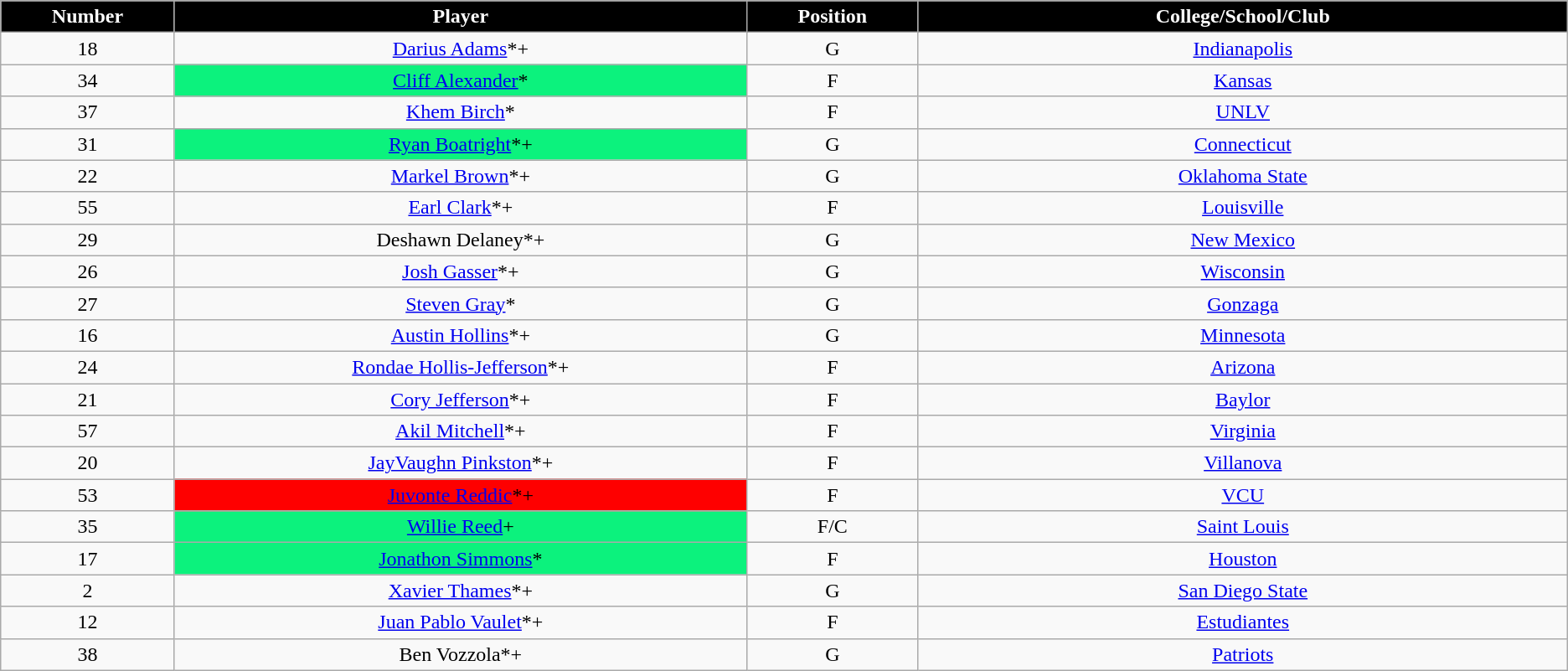<table class="wikitable sortable sortable">
<tr>
<th style="background:black; color:white" width="1%">Number</th>
<th style="background:black; color:white" width="5%">Player</th>
<th style="background:black; color:white" width="1%">Position</th>
<th style="background:black; color:white" width="5%">College/School/Club</th>
</tr>
<tr style="text-align: center">
<td>18</td>
<td><a href='#'>Darius Adams</a>*+</td>
<td>G</td>
<td><a href='#'>Indianapolis</a></td>
</tr>
<tr style="text-align: center">
<td>34</td>
<td bgcolor="#0CF27D"><a href='#'>Cliff Alexander</a>*</td>
<td>F</td>
<td><a href='#'>Kansas</a></td>
</tr>
<tr style="text-align: center">
<td>37</td>
<td><a href='#'>Khem Birch</a>*</td>
<td>F</td>
<td><a href='#'>UNLV</a></td>
</tr>
<tr style="text-align: center">
<td>31</td>
<td bgcolor="#0CF27D"><a href='#'>Ryan Boatright</a>*+</td>
<td>G</td>
<td><a href='#'>Connecticut</a></td>
</tr>
<tr style="text-align: center">
<td>22</td>
<td><a href='#'>Markel Brown</a>*+</td>
<td>G</td>
<td><a href='#'>Oklahoma State</a></td>
</tr>
<tr style="text-align: center">
<td>55</td>
<td><a href='#'>Earl Clark</a>*+</td>
<td>F</td>
<td><a href='#'>Louisville</a></td>
</tr>
<tr style="text-align: center">
<td>29</td>
<td>Deshawn Delaney*+</td>
<td>G</td>
<td><a href='#'>New Mexico</a></td>
</tr>
<tr style="text-align: center">
<td>26</td>
<td><a href='#'>Josh Gasser</a>*+</td>
<td>G</td>
<td><a href='#'>Wisconsin</a></td>
</tr>
<tr style="text-align: center">
<td>27</td>
<td><a href='#'>Steven Gray</a>*</td>
<td>G</td>
<td><a href='#'>Gonzaga</a></td>
</tr>
<tr style="text-align: center">
<td>16</td>
<td><a href='#'>Austin Hollins</a>*+</td>
<td>G</td>
<td><a href='#'>Minnesota</a></td>
</tr>
<tr style="text-align: center">
<td>24</td>
<td><a href='#'>Rondae Hollis-Jefferson</a>*+</td>
<td>F</td>
<td><a href='#'>Arizona</a></td>
</tr>
<tr style="text-align: center">
<td>21</td>
<td><a href='#'>Cory Jefferson</a>*+</td>
<td>F</td>
<td><a href='#'>Baylor</a></td>
</tr>
<tr style="text-align: center">
<td>57</td>
<td><a href='#'>Akil Mitchell</a>*+</td>
<td>F</td>
<td><a href='#'>Virginia</a></td>
</tr>
<tr style="text-align: center">
<td>20</td>
<td><a href='#'>JayVaughn Pinkston</a>*+</td>
<td>F</td>
<td><a href='#'>Villanova</a></td>
</tr>
<tr style="text-align: center">
<td>53</td>
<td bgcolor="#FE000"><a href='#'>Juvonte Reddic</a>*+</td>
<td>F</td>
<td><a href='#'>VCU</a></td>
</tr>
<tr style="text-align: center">
<td>35</td>
<td bgcolor="#0CF27D"><a href='#'>Willie Reed</a>+</td>
<td>F/C</td>
<td><a href='#'>Saint Louis</a></td>
</tr>
<tr style="text-align: center">
<td>17</td>
<td bgcolor="#0CF27D"><a href='#'>Jonathon Simmons</a>*</td>
<td>F</td>
<td><a href='#'>Houston</a></td>
</tr>
<tr style="text-align: center">
<td>2</td>
<td><a href='#'>Xavier Thames</a>*+</td>
<td>G</td>
<td><a href='#'>San Diego State</a></td>
</tr>
<tr style="text-align: center">
<td>12</td>
<td><a href='#'>Juan Pablo Vaulet</a>*+</td>
<td>F</td>
<td><a href='#'>Estudiantes</a></td>
</tr>
<tr style="text-align: center">
<td>38</td>
<td>Ben Vozzola*+</td>
<td>G</td>
<td><a href='#'>Patriots</a></td>
</tr>
</table>
